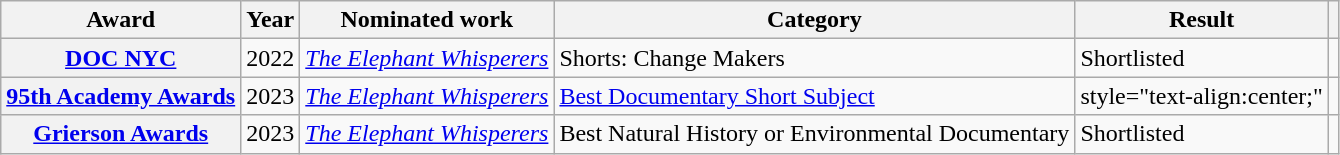<table class="wikitable plainrowheaders unsortable">
<tr>
<th scope="col">Award</th>
<th scope="col">Year</th>
<th scope="col">Nominated work</th>
<th scope="col">Category</th>
<th scope="col">Result</th>
<th scope="col"></th>
</tr>
<tr>
<th scope="row"><a href='#'>DOC NYC</a></th>
<td>2022</td>
<td><em><a href='#'>The Elephant Whisperers</a></em></td>
<td>Shorts: Change Makers</td>
<td>Shortlisted</td>
<td></td>
</tr>
<tr>
<th scope="row"><a href='#'>95th Academy Awards</a></th>
<td>2023</td>
<td><em><a href='#'>The Elephant Whisperers</a></em></td>
<td><a href='#'>Best Documentary Short Subject</a></td>
<td>style="text-align:center;" </td>
<td></td>
</tr>
<tr>
<th scope="row"><a href='#'>Grierson Awards</a></th>
<td>2023</td>
<td><em><a href='#'>The Elephant Whisperers</a></em></td>
<td>Best Natural History or Environmental Documentary</td>
<td>Shortlisted</td>
<td></td>
</tr>
</table>
